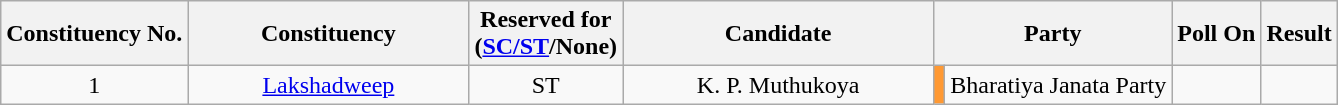<table class="wikitable sortable" style="text-align:center">
<tr>
<th>Constituency No.</th>
<th style="width:180px;">Constituency</th>
<th>Reserved for<br>(<a href='#'>SC/ST</a>/None)</th>
<th style="width:200px;">Candidate</th>
<th colspan="2">Party</th>
<th>Poll On</th>
<th>Result</th>
</tr>
<tr>
<td style="text-align:center;">1</td>
<td><a href='#'>Lakshadweep</a></td>
<td>ST</td>
<td>K. P. Muthukoya</td>
<td bgcolor=#FF9933></td>
<td>Bharatiya Janata Party</td>
<td></td>
<td></td>
</tr>
</table>
